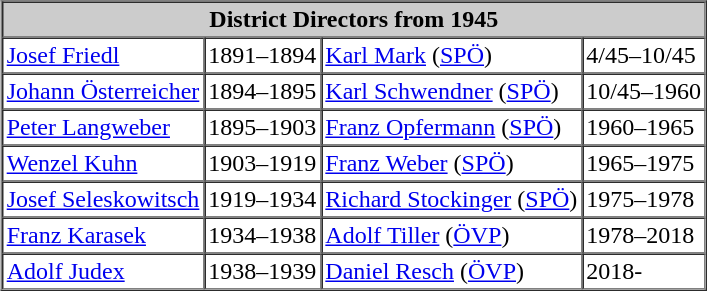<table border="1" cellpadding="2" cellspacing="0" align="right" style="margin-left:1em;">
<tr bgcolor="#CCCCCC">
<th colspan="4">District Directors from 1945</th>
</tr>
<tr bgcolor="#FFFFFF">
<td><a href='#'>Josef Friedl</a></td>
<td>1891–1894</td>
<td><a href='#'>Karl Mark</a> (<a href='#'>SPÖ</a>)</td>
<td>4/45–10/45</td>
</tr>
<tr bgcolor="#FFFFFF">
<td><a href='#'>Johann Österreicher</a></td>
<td>1894–1895</td>
<td><a href='#'>Karl Schwendner</a> (<a href='#'>SPÖ</a>)</td>
<td>10/45–1960</td>
</tr>
<tr bgcolor="#FFFFFF">
<td><a href='#'>Peter Langweber</a></td>
<td>1895–1903</td>
<td><a href='#'>Franz Opfermann</a> (<a href='#'>SPÖ</a>)</td>
<td>1960–1965</td>
</tr>
<tr bgcolor="#FFFFFF">
<td><a href='#'>Wenzel Kuhn</a></td>
<td>1903–1919</td>
<td><a href='#'>Franz Weber</a> (<a href='#'>SPÖ</a>)</td>
<td>1965–1975</td>
</tr>
<tr bgcolor="#FFFFFF">
<td><a href='#'>Josef Seleskowitsch</a></td>
<td>1919–1934</td>
<td><a href='#'>Richard Stockinger</a> (<a href='#'>SPÖ</a>)</td>
<td>1975–1978</td>
</tr>
<tr bgcolor="#FFFFFF">
<td><a href='#'>Franz Karasek</a></td>
<td>1934–1938</td>
<td><a href='#'>Adolf Tiller</a> (<a href='#'>ÖVP</a>)</td>
<td>1978–2018</td>
</tr>
<tr bgcolor="#FFFFFF">
<td><a href='#'>Adolf Judex</a></td>
<td>1938–1939</td>
<td><a href='#'>Daniel Resch</a> (<a href='#'>ÖVP</a>)</td>
<td>2018-</td>
</tr>
</table>
